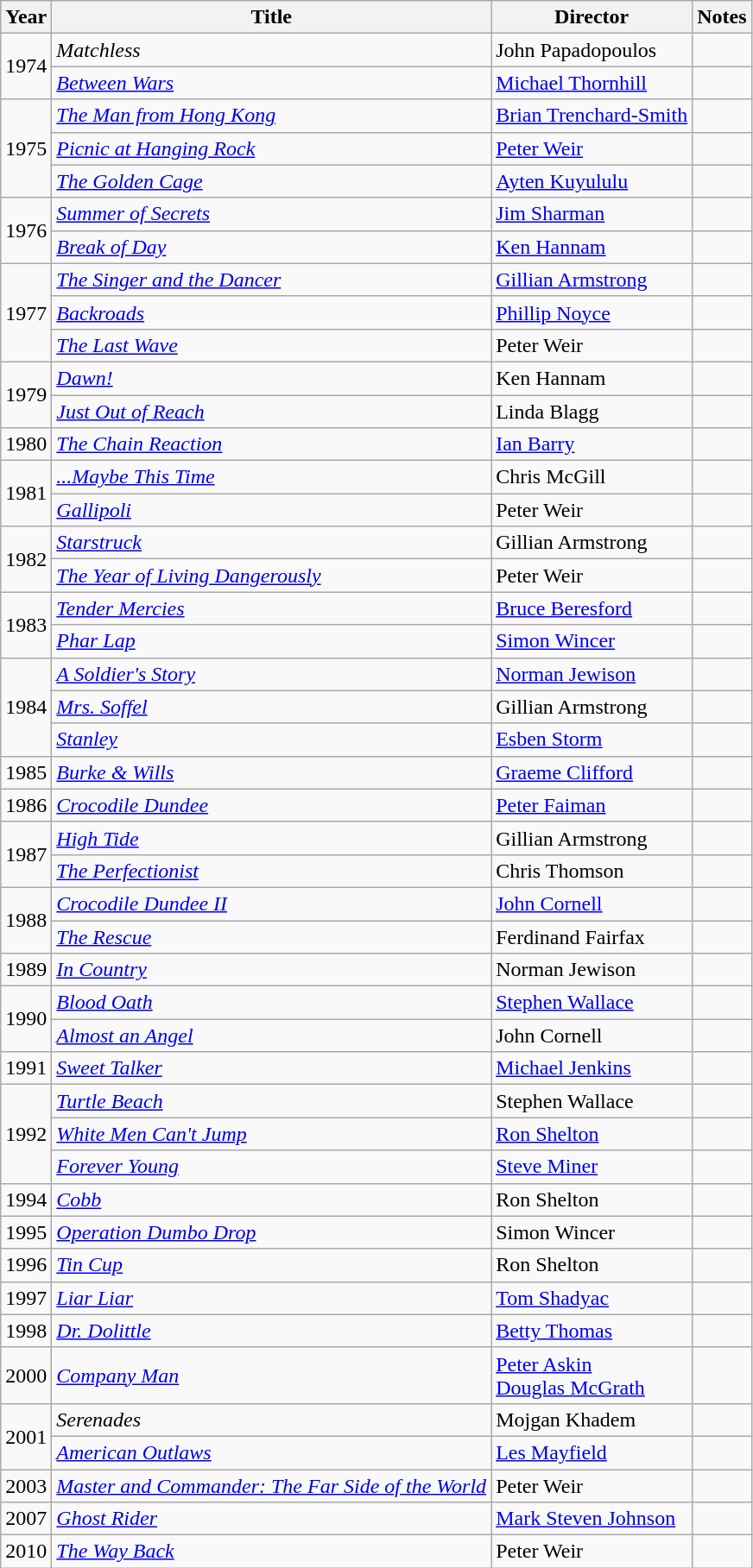<table class="wikitable">
<tr>
<th>Year</th>
<th>Title</th>
<th>Director</th>
<th>Notes</th>
</tr>
<tr>
<td rowspan=2>1974</td>
<td><em>Matchless</em></td>
<td>John Papadopoulos</td>
<td></td>
</tr>
<tr>
<td><em><a href='#'>Between Wars</a></em></td>
<td><a href='#'>Michael Thornhill</a></td>
<td></td>
</tr>
<tr>
<td rowspan=3>1975</td>
<td><em><a href='#'>The Man from Hong Kong</a></em></td>
<td><a href='#'>Brian Trenchard-Smith</a></td>
<td></td>
</tr>
<tr>
<td><em><a href='#'>Picnic at Hanging Rock</a></em></td>
<td><a href='#'>Peter Weir</a></td>
<td></td>
</tr>
<tr>
<td><em><a href='#'>The Golden Cage</a></em></td>
<td><a href='#'>Ayten Kuyululu</a></td>
<td></td>
</tr>
<tr>
<td rowspan=2>1976</td>
<td><em><a href='#'>Summer of Secrets</a></em></td>
<td><a href='#'>Jim Sharman</a></td>
<td></td>
</tr>
<tr>
<td><em><a href='#'>Break of Day</a></em></td>
<td><a href='#'>Ken Hannam</a></td>
<td></td>
</tr>
<tr>
<td rowspan=3>1977</td>
<td><em><a href='#'>The Singer and the Dancer</a></em></td>
<td><a href='#'>Gillian Armstrong</a></td>
<td></td>
</tr>
<tr>
<td><em><a href='#'>Backroads</a></em></td>
<td><a href='#'>Phillip Noyce</a></td>
<td></td>
</tr>
<tr>
<td><em><a href='#'>The Last Wave</a></em></td>
<td>Peter Weir</td>
<td></td>
</tr>
<tr>
<td rowspan=2>1979</td>
<td><em><a href='#'>Dawn!</a></em></td>
<td>Ken Hannam</td>
<td></td>
</tr>
<tr>
<td><em><a href='#'>Just Out of Reach</a></em></td>
<td>Linda Blagg</td>
<td></td>
</tr>
<tr>
<td>1980</td>
<td><em><a href='#'>The Chain Reaction</a></em></td>
<td><a href='#'>Ian Barry</a></td>
<td></td>
</tr>
<tr>
<td rowspan=2>1981</td>
<td><em><a href='#'>...Maybe This Time</a></em></td>
<td>Chris McGill</td>
<td></td>
</tr>
<tr>
<td><em><a href='#'>Gallipoli</a></em></td>
<td>Peter Weir</td>
<td></td>
</tr>
<tr>
<td rowspan=2>1982</td>
<td><em><a href='#'>Starstruck</a></em></td>
<td>Gillian Armstrong</td>
<td></td>
</tr>
<tr>
<td><em><a href='#'>The Year of Living Dangerously</a></em></td>
<td>Peter Weir</td>
<td></td>
</tr>
<tr>
<td rowspan=2>1983</td>
<td><em><a href='#'>Tender Mercies</a></em></td>
<td><a href='#'>Bruce Beresford</a></td>
<td></td>
</tr>
<tr>
<td><em><a href='#'>Phar Lap</a></em></td>
<td><a href='#'>Simon Wincer</a></td>
<td></td>
</tr>
<tr>
<td rowspan=3>1984</td>
<td><em><a href='#'>A Soldier's Story</a></em></td>
<td><a href='#'>Norman Jewison</a></td>
<td></td>
</tr>
<tr>
<td><em><a href='#'>Mrs. Soffel</a></em></td>
<td>Gillian Armstrong</td>
<td></td>
</tr>
<tr>
<td><em><a href='#'>Stanley</a></em></td>
<td><a href='#'>Esben Storm</a></td>
<td></td>
</tr>
<tr>
<td>1985</td>
<td><em><a href='#'>Burke & Wills</a></em></td>
<td><a href='#'>Graeme Clifford</a></td>
<td></td>
</tr>
<tr>
<td>1986</td>
<td><em><a href='#'>Crocodile Dundee</a></em></td>
<td><a href='#'>Peter Faiman</a></td>
<td></td>
</tr>
<tr>
<td rowspan=2>1987</td>
<td><em><a href='#'>High Tide</a></em></td>
<td>Gillian Armstrong</td>
<td></td>
</tr>
<tr>
<td><em><a href='#'>The Perfectionist</a></em></td>
<td>Chris Thomson</td>
<td></td>
</tr>
<tr>
<td rowspan=2>1988</td>
<td><em><a href='#'>Crocodile Dundee II</a></em></td>
<td><a href='#'>John Cornell</a></td>
<td></td>
</tr>
<tr>
<td><em><a href='#'>The Rescue</a></em></td>
<td>Ferdinand Fairfax</td>
<td></td>
</tr>
<tr>
<td>1989</td>
<td><em><a href='#'>In Country</a></em></td>
<td>Norman Jewison</td>
<td></td>
</tr>
<tr>
<td rowspan=2>1990</td>
<td><em><a href='#'>Blood Oath</a></em></td>
<td><a href='#'>Stephen Wallace</a></td>
<td></td>
</tr>
<tr>
<td><em><a href='#'>Almost an Angel</a></em></td>
<td>John Cornell</td>
<td></td>
</tr>
<tr>
<td>1991</td>
<td><em><a href='#'>Sweet Talker</a></em></td>
<td><a href='#'>Michael Jenkins</a></td>
<td></td>
</tr>
<tr>
<td rowspan=3>1992</td>
<td><em><a href='#'>Turtle Beach</a></em></td>
<td>Stephen Wallace</td>
<td></td>
</tr>
<tr>
<td><em><a href='#'>White Men Can't Jump</a></em></td>
<td><a href='#'>Ron Shelton</a></td>
<td></td>
</tr>
<tr>
<td><em><a href='#'>Forever Young</a></em></td>
<td><a href='#'>Steve Miner</a></td>
<td></td>
</tr>
<tr>
<td>1994</td>
<td><em><a href='#'>Cobb</a></em></td>
<td>Ron Shelton</td>
<td></td>
</tr>
<tr>
<td>1995</td>
<td><em><a href='#'>Operation Dumbo Drop</a></em></td>
<td>Simon Wincer</td>
<td></td>
</tr>
<tr>
<td>1996</td>
<td><em><a href='#'>Tin Cup</a></em></td>
<td>Ron Shelton</td>
<td></td>
</tr>
<tr>
<td>1997</td>
<td><em><a href='#'>Liar Liar</a></em></td>
<td><a href='#'>Tom Shadyac</a></td>
<td></td>
</tr>
<tr>
<td>1998</td>
<td><em><a href='#'>Dr. Dolittle</a></em></td>
<td><a href='#'>Betty Thomas</a></td>
<td></td>
</tr>
<tr>
<td>2000</td>
<td><em><a href='#'>Company Man</a></em></td>
<td><a href='#'>Peter Askin</a><br><a href='#'>Douglas McGrath</a></td>
<td></td>
</tr>
<tr>
<td rowspan=2>2001</td>
<td><em>Serenades</em></td>
<td>Mojgan Khadem</td>
<td></td>
</tr>
<tr>
<td><em><a href='#'>American Outlaws</a></em></td>
<td><a href='#'>Les Mayfield</a></td>
<td></td>
</tr>
<tr>
<td>2003</td>
<td><em><a href='#'>Master and Commander: The Far Side of the World</a></em></td>
<td>Peter Weir</td>
<td></td>
</tr>
<tr>
<td>2007</td>
<td><em><a href='#'>Ghost Rider</a></em></td>
<td><a href='#'>Mark Steven Johnson</a></td>
<td></td>
</tr>
<tr>
<td>2010</td>
<td><em><a href='#'>The Way Back</a></em></td>
<td>Peter Weir</td>
<td></td>
</tr>
</table>
